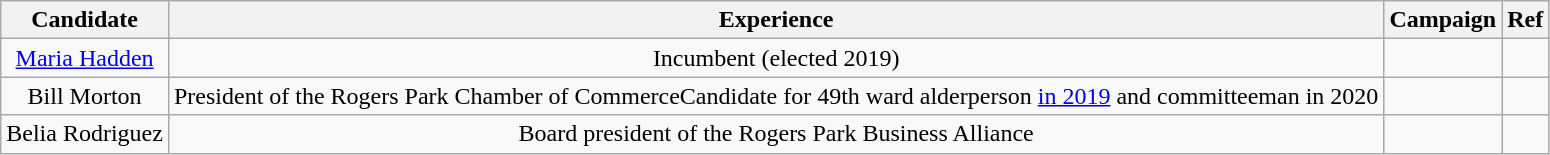<table class="wikitable" style="text-align:center">
<tr>
<th>Candidate</th>
<th>Experience</th>
<th>Campaign</th>
<th>Ref</th>
</tr>
<tr>
<td><a href='#'>Maria Hadden</a></td>
<td>Incumbent (elected 2019)</td>
<td></td>
<td></td>
</tr>
<tr>
<td>Bill Morton</td>
<td>President of the Rogers Park Chamber of CommerceCandidate for 49th ward alderperson <a href='#'>in 2019</a> and committeeman in 2020</td>
<td></td>
<td></td>
</tr>
<tr>
<td>Belia Rodriguez</td>
<td>Board president of the Rogers Park Business Alliance</td>
<td></td>
<td></td>
</tr>
</table>
